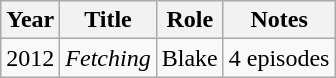<table class="wikitable">
<tr>
<th>Year</th>
<th>Title</th>
<th>Role</th>
<th class="unsortable">Notes</th>
</tr>
<tr>
<td>2012</td>
<td><em>Fetching</em></td>
<td>Blake</td>
<td>4 episodes</td>
</tr>
</table>
